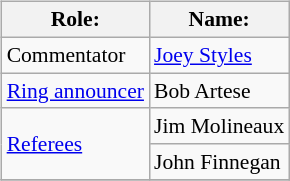<table class=wikitable style="font-size:90%; margin: 0.5em 0 0.5em 1em; float: right; clear: right;">
<tr>
<th>Role:</th>
<th>Name:</th>
</tr>
<tr>
<td>Commentator</td>
<td><a href='#'>Joey Styles</a></td>
</tr>
<tr>
<td><a href='#'>Ring announcer</a></td>
<td>Bob Artese</td>
</tr>
<tr>
<td rowspan=2><a href='#'>Referees</a></td>
<td>Jim Molineaux</td>
</tr>
<tr>
<td>John Finnegan</td>
</tr>
<tr>
</tr>
</table>
